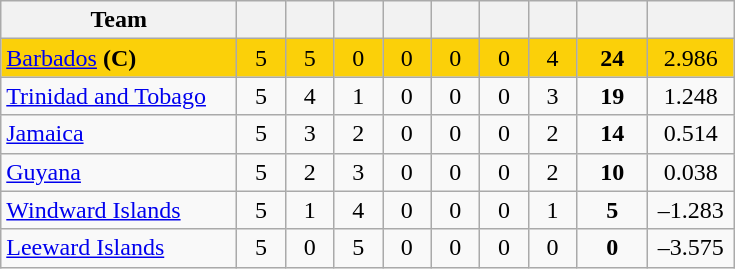<table class="wikitable" style="text-align:center">
<tr>
<th width="150">Team</th>
<th width="25"></th>
<th width="25"></th>
<th width="25"></th>
<th width="25"></th>
<th width="25"></th>
<th width="25"></th>
<th width="25"></th>
<th width="40"></th>
<th width="50"></th>
</tr>
<tr style="background:#fbd009">
<td style="text-align:left"><a href='#'>Barbados</a> <strong>(C)</strong></td>
<td>5</td>
<td>5</td>
<td>0</td>
<td>0</td>
<td>0</td>
<td>0</td>
<td>4</td>
<td><strong>24</strong></td>
<td>2.986</td>
</tr>
<tr>
<td style="text-align:left"><a href='#'>Trinidad and Tobago</a></td>
<td>5</td>
<td>4</td>
<td>1</td>
<td>0</td>
<td>0</td>
<td>0</td>
<td>3</td>
<td><strong>19</strong></td>
<td>1.248</td>
</tr>
<tr>
<td style="text-align:left"><a href='#'>Jamaica</a></td>
<td>5</td>
<td>3</td>
<td>2</td>
<td>0</td>
<td>0</td>
<td>0</td>
<td>2</td>
<td><strong>14</strong></td>
<td>0.514</td>
</tr>
<tr>
<td style="text-align:left"><a href='#'>Guyana</a></td>
<td>5</td>
<td>2</td>
<td>3</td>
<td>0</td>
<td>0</td>
<td>0</td>
<td>2</td>
<td><strong>10</strong></td>
<td>0.038</td>
</tr>
<tr>
<td style="text-align:left"><a href='#'>Windward Islands</a></td>
<td>5</td>
<td>1</td>
<td>4</td>
<td>0</td>
<td>0</td>
<td>0</td>
<td>1</td>
<td><strong>5</strong></td>
<td>–1.283</td>
</tr>
<tr>
<td style="text-align:left"><a href='#'>Leeward Islands</a></td>
<td>5</td>
<td>0</td>
<td>5</td>
<td>0</td>
<td>0</td>
<td>0</td>
<td>0</td>
<td><strong>0</strong></td>
<td>–3.575</td>
</tr>
</table>
